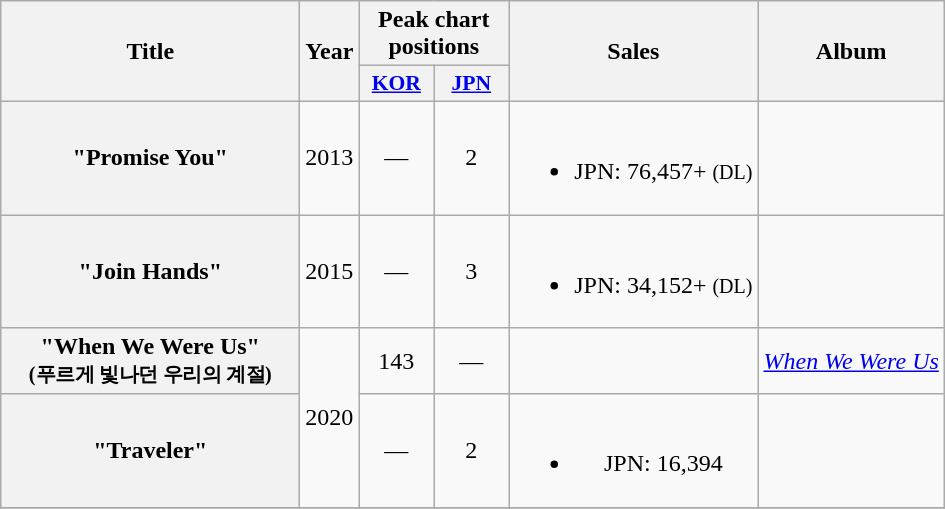<table class="wikitable plainrowheaders" style="text-align:center;">
<tr>
<th scope="col" rowspan="2" style="width:12em;">Title</th>
<th scope="col" rowspan="2">Year</th>
<th scope="col" colspan="2">Peak chart positions</th>
<th scope="col" rowspan="2">Sales</th>
<th scope="col" rowspan="2">Album</th>
</tr>
<tr>
<th style="width:3em;font-size:90%;"><a href='#'>KOR</a><br></th>
<th style="width:3em;font-size:90%;"><a href='#'>JPN</a><br></th>
</tr>
<tr>
<th scope=row>"Promise You"</th>
<td>2013</td>
<td>—</td>
<td>2</td>
<td><br><ul><li>JPN: 76,457+ <small>(DL)</small></li></ul></td>
<td></td>
</tr>
<tr>
<th scope=row>"Join Hands"</th>
<td>2015</td>
<td>—</td>
<td>3</td>
<td><br><ul><li>JPN: 34,152+ <small>(DL)</small></li></ul></td>
<td></td>
</tr>
<tr>
<th scope=row>"When We Were Us"<br><small>(<span>푸르게 빛나던 우리의 계절</span>)</small></th>
<td rowspan="2">2020</td>
<td>143</td>
<td>—</td>
<td></td>
<td><em><a href='#'>When We Were Us</a></em></td>
</tr>
<tr>
<th scope=row>"Traveler"</th>
<td>—</td>
<td>2</td>
<td><br><ul><li>JPN: 16,394</li></ul></td>
<td></td>
</tr>
<tr>
</tr>
</table>
